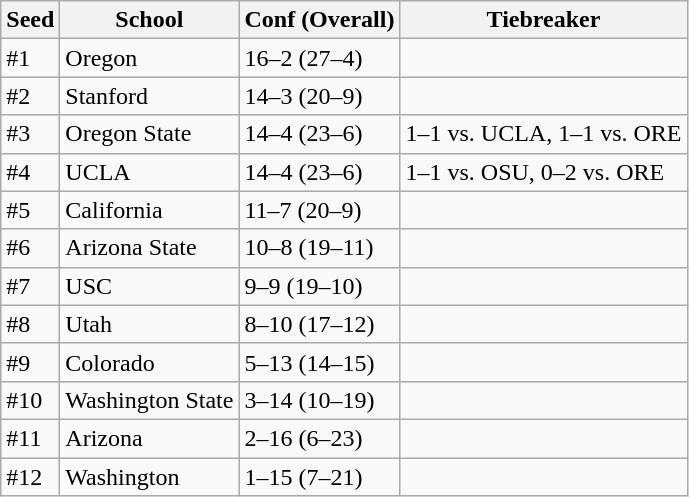<table class="wikitable">
<tr>
<th>Seed</th>
<th>School</th>
<th>Conf (Overall)</th>
<th>Tiebreaker</th>
</tr>
<tr>
<td>#1</td>
<td>Oregon</td>
<td>16–2 (27–4)</td>
<td></td>
</tr>
<tr>
<td>#2</td>
<td>Stanford</td>
<td>14–3 (20–9)</td>
<td></td>
</tr>
<tr>
<td>#3</td>
<td>Oregon State</td>
<td>14–4 (23–6)</td>
<td>1–1 vs. UCLA, 1–1 vs. ORE</td>
</tr>
<tr>
<td>#4</td>
<td>UCLA</td>
<td>14–4 (23–6)</td>
<td>1–1 vs. OSU, 0–2 vs. ORE</td>
</tr>
<tr>
<td>#5</td>
<td>California</td>
<td>11–7 (20–9)</td>
<td></td>
</tr>
<tr>
<td>#6</td>
<td>Arizona State</td>
<td>10–8 (19–11)</td>
<td></td>
</tr>
<tr>
<td>#7</td>
<td>USC</td>
<td>9–9 (19–10)</td>
<td></td>
</tr>
<tr>
<td>#8</td>
<td>Utah</td>
<td>8–10 (17–12)</td>
<td></td>
</tr>
<tr>
<td>#9</td>
<td>Colorado</td>
<td>5–13 (14–15)</td>
<td></td>
</tr>
<tr>
<td>#10</td>
<td>Washington State</td>
<td>3–14 (10–19)</td>
<td></td>
</tr>
<tr>
<td>#11</td>
<td>Arizona</td>
<td>2–16 (6–23)</td>
<td></td>
</tr>
<tr>
<td>#12</td>
<td>Washington</td>
<td>1–15 (7–21)</td>
<td></td>
</tr>
</table>
